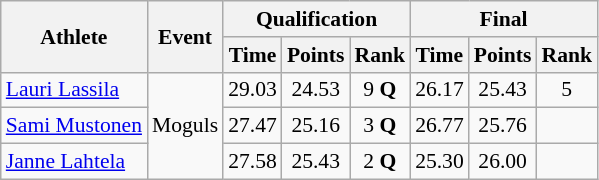<table class="wikitable" style="font-size:90%">
<tr>
<th rowspan="2">Athlete</th>
<th rowspan="2">Event</th>
<th colspan="3">Qualification</th>
<th colspan="3">Final</th>
</tr>
<tr>
<th>Time</th>
<th>Points</th>
<th>Rank</th>
<th>Time</th>
<th>Points</th>
<th>Rank</th>
</tr>
<tr>
<td><a href='#'>Lauri Lassila</a></td>
<td rowspan="3">Moguls</td>
<td align="center">29.03</td>
<td align="center">24.53</td>
<td align="center">9 <strong>Q</strong></td>
<td align="center">26.17</td>
<td align="center">25.43</td>
<td align="center">5</td>
</tr>
<tr>
<td><a href='#'>Sami Mustonen</a></td>
<td align="center">27.47</td>
<td align="center">25.16</td>
<td align="center">3 <strong>Q</strong></td>
<td align="center">26.77</td>
<td align="center">25.76</td>
<td align="center"></td>
</tr>
<tr>
<td><a href='#'>Janne Lahtela</a></td>
<td align="center">27.58</td>
<td align="center">25.43</td>
<td align="center">2 <strong>Q</strong></td>
<td align="center">25.30</td>
<td align="center">26.00</td>
<td align="center"></td>
</tr>
</table>
